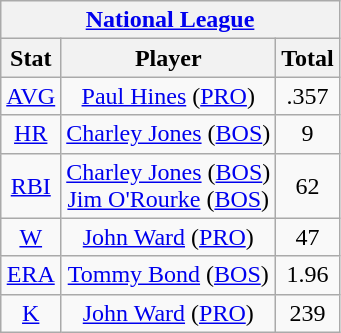<table class="wikitable" style="text-align:center;">
<tr>
<th colspan="3"><a href='#'>National League</a></th>
</tr>
<tr>
<th>Stat</th>
<th>Player</th>
<th>Total</th>
</tr>
<tr>
<td><a href='#'>AVG</a></td>
<td><a href='#'>Paul Hines</a> (<a href='#'>PRO</a>)</td>
<td>.357</td>
</tr>
<tr>
<td><a href='#'>HR</a></td>
<td><a href='#'>Charley Jones</a> (<a href='#'>BOS</a>)</td>
<td>9</td>
</tr>
<tr>
<td><a href='#'>RBI</a></td>
<td><a href='#'>Charley Jones</a> (<a href='#'>BOS</a>)<br><a href='#'>Jim O'Rourke</a> (<a href='#'>BOS</a>)</td>
<td>62</td>
</tr>
<tr>
<td><a href='#'>W</a></td>
<td><a href='#'>John Ward</a> (<a href='#'>PRO</a>)</td>
<td>47</td>
</tr>
<tr>
<td><a href='#'>ERA</a></td>
<td><a href='#'>Tommy Bond</a> (<a href='#'>BOS</a>)</td>
<td>1.96</td>
</tr>
<tr>
<td><a href='#'>K</a></td>
<td><a href='#'>John Ward</a> (<a href='#'>PRO</a>)</td>
<td>239</td>
</tr>
</table>
